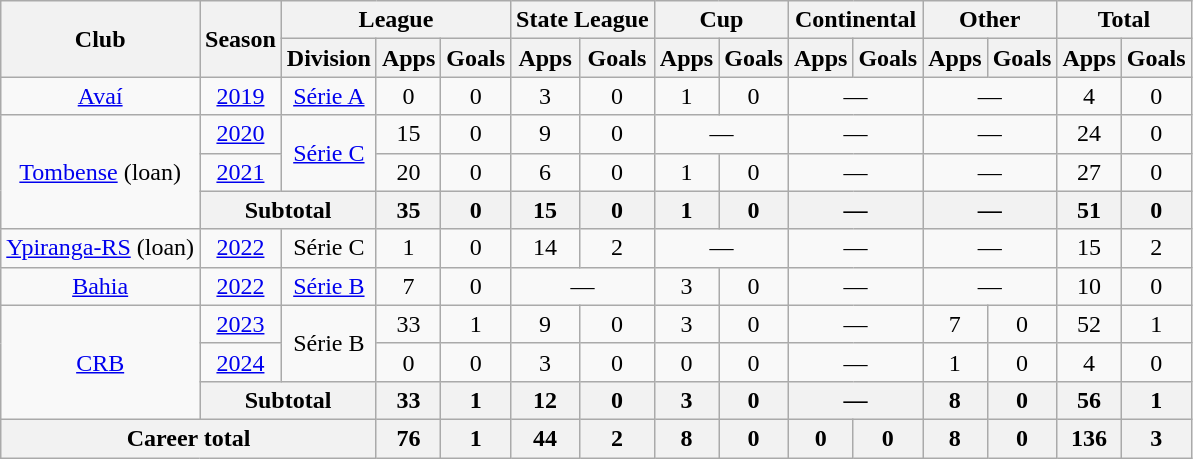<table class="wikitable" style="text-align: center;">
<tr>
<th rowspan="2">Club</th>
<th rowspan="2">Season</th>
<th colspan="3">League</th>
<th colspan="2">State League</th>
<th colspan="2">Cup</th>
<th colspan="2">Continental</th>
<th colspan="2">Other</th>
<th colspan="2">Total</th>
</tr>
<tr>
<th>Division</th>
<th>Apps</th>
<th>Goals</th>
<th>Apps</th>
<th>Goals</th>
<th>Apps</th>
<th>Goals</th>
<th>Apps</th>
<th>Goals</th>
<th>Apps</th>
<th>Goals</th>
<th>Apps</th>
<th>Goals</th>
</tr>
<tr>
<td valign="center"><a href='#'>Avaí</a></td>
<td><a href='#'>2019</a></td>
<td><a href='#'>Série A</a></td>
<td>0</td>
<td>0</td>
<td>3</td>
<td>0</td>
<td>1</td>
<td>0</td>
<td colspan="2">—</td>
<td colspan="2">—</td>
<td>4</td>
<td>0</td>
</tr>
<tr>
<td rowspan="3" valign="center"><a href='#'>Tombense</a> (loan)</td>
<td><a href='#'>2020</a></td>
<td rowspan="2"><a href='#'>Série C</a></td>
<td>15</td>
<td>0</td>
<td>9</td>
<td>0</td>
<td colspan="2">—</td>
<td colspan="2">—</td>
<td colspan="2">—</td>
<td>24</td>
<td>0</td>
</tr>
<tr>
<td><a href='#'>2021</a></td>
<td>20</td>
<td>0</td>
<td>6</td>
<td>0</td>
<td>1</td>
<td>0</td>
<td colspan="2">—</td>
<td colspan="2">—</td>
<td>27</td>
<td>0</td>
</tr>
<tr>
<th colspan="2">Subtotal</th>
<th>35</th>
<th>0</th>
<th>15</th>
<th>0</th>
<th>1</th>
<th>0</th>
<th colspan="2">—</th>
<th colspan="2">—</th>
<th>51</th>
<th>0</th>
</tr>
<tr>
<td valign="center"><a href='#'>Ypiranga-RS</a> (loan)</td>
<td><a href='#'>2022</a></td>
<td>Série C</td>
<td>1</td>
<td>0</td>
<td>14</td>
<td>2</td>
<td colspan="2">—</td>
<td colspan="2">—</td>
<td colspan="2">—</td>
<td>15</td>
<td>2</td>
</tr>
<tr>
<td valign="center"><a href='#'>Bahia</a></td>
<td><a href='#'>2022</a></td>
<td><a href='#'>Série B</a></td>
<td>7</td>
<td>0</td>
<td colspan="2">—</td>
<td>3</td>
<td>0</td>
<td colspan="2">—</td>
<td colspan="2">—</td>
<td>10</td>
<td>0</td>
</tr>
<tr>
<td rowspan="3" valign="center"><a href='#'>CRB</a></td>
<td><a href='#'>2023</a></td>
<td rowspan="2">Série B</td>
<td>33</td>
<td>1</td>
<td>9</td>
<td>0</td>
<td>3</td>
<td>0</td>
<td colspan="2">—</td>
<td>7</td>
<td>0</td>
<td>52</td>
<td>1</td>
</tr>
<tr>
<td><a href='#'>2024</a></td>
<td>0</td>
<td>0</td>
<td>3</td>
<td>0</td>
<td>0</td>
<td>0</td>
<td colspan="2">—</td>
<td>1</td>
<td>0</td>
<td>4</td>
<td>0</td>
</tr>
<tr>
<th colspan="2">Subtotal</th>
<th>33</th>
<th>1</th>
<th>12</th>
<th>0</th>
<th>3</th>
<th>0</th>
<th colspan="2">—</th>
<th>8</th>
<th>0</th>
<th>56</th>
<th>1</th>
</tr>
<tr>
<th colspan="3"><strong>Career total</strong></th>
<th>76</th>
<th>1</th>
<th>44</th>
<th>2</th>
<th>8</th>
<th>0</th>
<th>0</th>
<th>0</th>
<th>8</th>
<th>0</th>
<th>136</th>
<th>3</th>
</tr>
</table>
